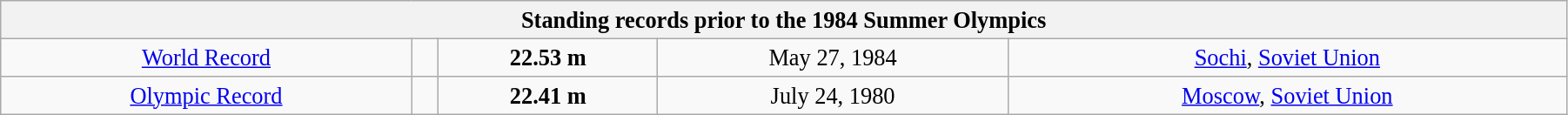<table class="wikitable" style=" text-align:center; font-size:110%;" width="95%">
<tr>
<th colspan="5">Standing records prior to the 1984 Summer Olympics</th>
</tr>
<tr>
<td><a href='#'>World Record</a></td>
<td></td>
<td><strong>22.53 m</strong></td>
<td>May 27, 1984</td>
<td> <a href='#'>Sochi</a>, <a href='#'>Soviet Union</a></td>
</tr>
<tr>
<td><a href='#'>Olympic Record</a></td>
<td></td>
<td><strong>22.41 m</strong></td>
<td>July 24, 1980</td>
<td> <a href='#'>Moscow</a>, <a href='#'>Soviet Union</a></td>
</tr>
</table>
